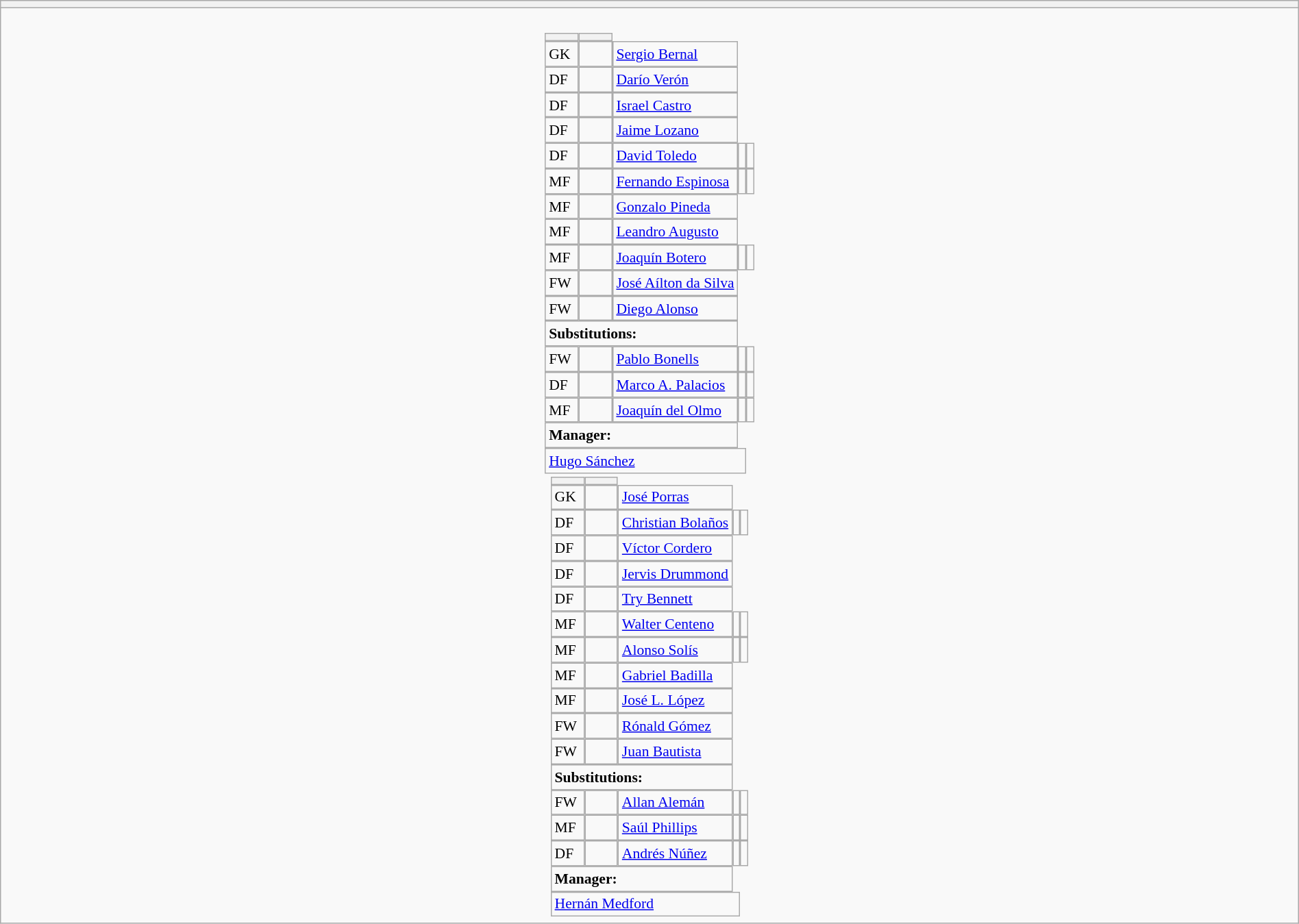<table style="width:100%" class="wikitable collapsible collapsed">
<tr>
<th></th>
</tr>
<tr>
<td><br>






<table style="font-size:90%; margin:0.2em auto;" cellspacing="0" cellpadding="0">
<tr>
<th width="25"></th>
<th width="25"></th>
</tr>
<tr>
<td>GK</td>
<td></td>
<td> <a href='#'>Sergio Bernal</a></td>
</tr>
<tr>
<td>DF</td>
<td></td>
<td> <a href='#'>Darío Verón</a></td>
</tr>
<tr>
<td>DF</td>
<td></td>
<td> <a href='#'>Israel Castro</a></td>
</tr>
<tr>
<td>DF</td>
<td></td>
<td> <a href='#'>Jaime Lozano</a></td>
</tr>
<tr>
<td>DF</td>
<td></td>
<td> <a href='#'>David Toledo</a></td>
<td></td>
<td></td>
</tr>
<tr>
<td>MF</td>
<td></td>
<td> <a href='#'>Fernando Espinosa</a></td>
<td></td>
<td></td>
</tr>
<tr>
<td>MF</td>
<td></td>
<td> <a href='#'>Gonzalo Pineda</a></td>
</tr>
<tr>
<td>MF</td>
<td></td>
<td> <a href='#'>Leandro Augusto</a></td>
</tr>
<tr>
<td>MF</td>
<td></td>
<td> <a href='#'>Joaquín Botero</a></td>
<td></td>
<td></td>
</tr>
<tr>
<td>FW</td>
<td></td>
<td> <a href='#'>José Aílton da Silva</a></td>
</tr>
<tr>
<td>FW</td>
<td></td>
<td> <a href='#'>Diego Alonso</a></td>
</tr>
<tr>
<td colspan=3><strong>Substitutions:</strong></td>
</tr>
<tr>
<td>FW</td>
<td></td>
<td> <a href='#'>Pablo Bonells</a></td>
<td></td>
<td></td>
</tr>
<tr>
<td>DF</td>
<td></td>
<td> <a href='#'>Marco A. Palacios</a></td>
<td></td>
<td></td>
</tr>
<tr>
<td>MF</td>
<td></td>
<td> <a href='#'>Joaquín del Olmo</a></td>
<td></td>
<td></td>
</tr>
<tr>
<td colspan=3><strong>Manager:</strong></td>
</tr>
<tr>
<td colspan=4> <a href='#'>Hugo Sánchez</a></td>
</tr>
</table>
<table cellspacing="0" cellpadding="0" style="font-size:90%; margin:0.2em auto;">
<tr>
<th width="25"></th>
<th width="25"></th>
</tr>
<tr>
<td>GK</td>
<td></td>
<td> <a href='#'>José Porras</a></td>
</tr>
<tr>
<td>DF</td>
<td></td>
<td> <a href='#'>Christian Bolaños</a></td>
<td></td>
<td></td>
</tr>
<tr>
<td>DF</td>
<td></td>
<td> <a href='#'>Víctor Cordero</a></td>
</tr>
<tr>
<td>DF</td>
<td></td>
<td> <a href='#'>Jervis Drummond</a></td>
</tr>
<tr>
<td>DF</td>
<td></td>
<td> <a href='#'>Try Bennett</a></td>
</tr>
<tr>
<td>MF</td>
<td></td>
<td> <a href='#'>Walter Centeno</a></td>
<td></td>
<td></td>
</tr>
<tr>
<td>MF</td>
<td></td>
<td> <a href='#'>Alonso Solís</a></td>
<td></td>
<td></td>
</tr>
<tr>
<td>MF</td>
<td></td>
<td> <a href='#'>Gabriel Badilla</a></td>
</tr>
<tr>
<td>MF</td>
<td></td>
<td> <a href='#'>José L. López</a></td>
</tr>
<tr>
<td>FW</td>
<td></td>
<td> <a href='#'>Rónald Gómez</a></td>
</tr>
<tr>
<td>FW</td>
<td></td>
<td> <a href='#'>Juan Bautista</a></td>
</tr>
<tr>
<td colspan=3><strong>Substitutions:</strong></td>
</tr>
<tr>
<td>FW</td>
<td></td>
<td> <a href='#'>Allan Alemán</a></td>
<td></td>
<td></td>
</tr>
<tr>
<td>MF</td>
<td></td>
<td> <a href='#'>Saúl Phillips</a></td>
<td></td>
<td></td>
</tr>
<tr>
<td>DF</td>
<td></td>
<td> <a href='#'>Andrés Núñez</a></td>
<td></td>
<td></td>
</tr>
<tr>
<td colspan=3><strong>Manager:</strong></td>
</tr>
<tr>
<td colspan=4> <a href='#'>Hernán Medford</a></td>
</tr>
</table>
</td>
</tr>
</table>
